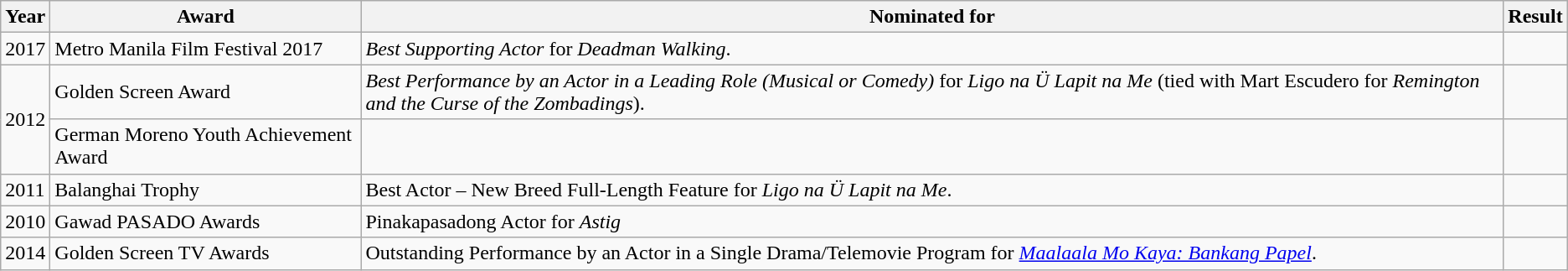<table class="wikitable">
<tr>
<th>Year</th>
<th>Award</th>
<th>Nominated for</th>
<th>Result</th>
</tr>
<tr>
<td>2017</td>
<td>Metro Manila Film Festival 2017</td>
<td><em>Best Supporting Actor</em> for <em>Deadman Walking</em>.</td>
<td></td>
</tr>
<tr>
<td rowspan=2>2012</td>
<td>Golden Screen Award</td>
<td><em>Best Performance by an Actor in a Leading Role (Musical or Comedy)</em> for <em>Ligo na Ü Lapit na Me</em> (tied with Mart Escudero for <em>Remington and the Curse of the Zombadings</em>).</td>
<td></td>
</tr>
<tr>
<td>German Moreno Youth Achievement Award</td>
<td></td>
<td></td>
</tr>
<tr>
<td>2011</td>
<td>Balanghai Trophy</td>
<td>Best Actor – New Breed Full-Length Feature for <em>Ligo na Ü Lapit na Me</em>.</td>
<td></td>
</tr>
<tr>
<td>2010</td>
<td>Gawad PASADO Awards</td>
<td>Pinakapasadong Actor for <em>Astig</em></td>
<td></td>
</tr>
<tr>
<td>2014</td>
<td>Golden Screen TV Awards</td>
<td>Outstanding Performance by an Actor in a Single Drama/Telemovie Program for <em><a href='#'>Maalaala Mo Kaya: Bankang Papel</a></em>.</td>
<td></td>
</tr>
</table>
